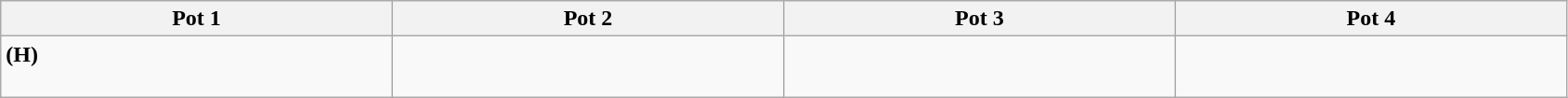<table class="wikitable" style="width:89%;">
<tr>
<th width=20%>Pot 1</th>
<th width=20%>Pot 2</th>
<th width=20%>Pot 3</th>
<th width=20%>Pot 4</th>
</tr>
<tr>
<td> <strong>(H)</strong><br><br></td>
<td><br><br></td>
<td><br><br></td>
<td><br><br></td>
</tr>
</table>
